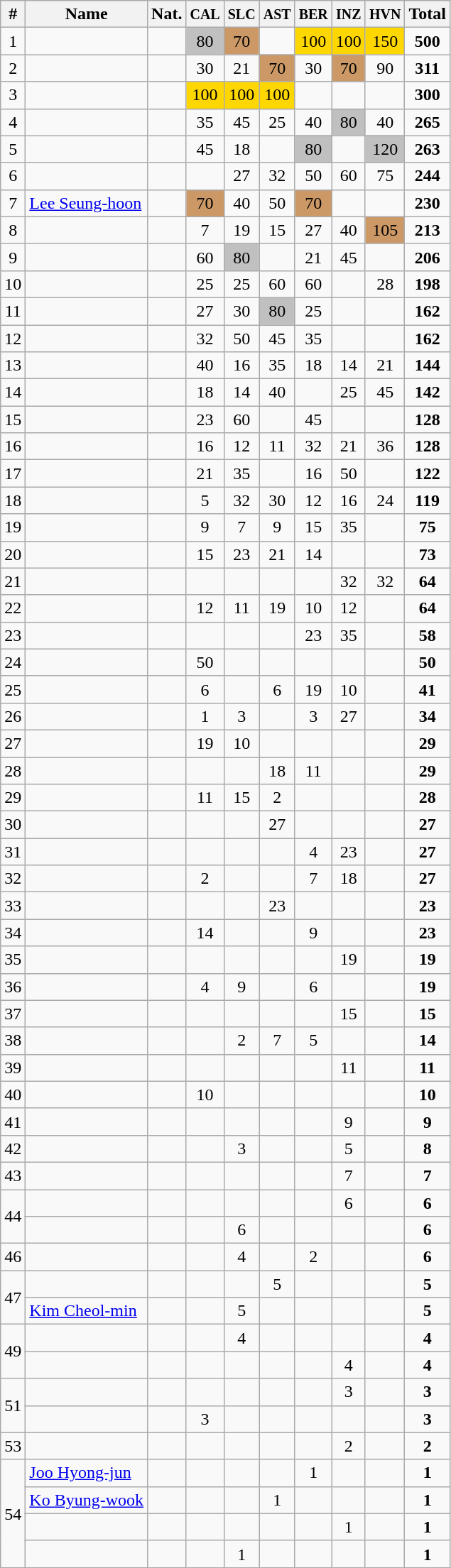<table class="wikitable sortable" style="text-align:center;">
<tr>
<th>#</th>
<th>Name</th>
<th>Nat.</th>
<th><small>CAL</small></th>
<th><small>SLC</small></th>
<th><small>AST</small></th>
<th><small>BER</small></th>
<th><small>INZ</small></th>
<th><small>HVN</small></th>
<th>Total</th>
</tr>
<tr>
<td>1</td>
<td align=left></td>
<td></td>
<td bgcolor=silver>80</td>
<td bgcolor=cc9966>70</td>
<td></td>
<td bgcolor=gold>100</td>
<td bgcolor=gold>100</td>
<td bgcolor=gold>150</td>
<td><strong>500</strong></td>
</tr>
<tr>
<td>2</td>
<td align=left></td>
<td></td>
<td>30</td>
<td>21</td>
<td bgcolor=cc9966>70</td>
<td>30</td>
<td bgcolor=cc9966>70</td>
<td>90</td>
<td><strong>311</strong></td>
</tr>
<tr>
<td>3</td>
<td align=left></td>
<td></td>
<td bgcolor=gold>100</td>
<td bgcolor=gold>100</td>
<td bgcolor=gold>100</td>
<td></td>
<td></td>
<td></td>
<td><strong>300</strong></td>
</tr>
<tr>
<td>4</td>
<td align=left></td>
<td></td>
<td>35</td>
<td>45</td>
<td>25</td>
<td>40</td>
<td bgcolor=silver>80</td>
<td>40</td>
<td><strong>265</strong></td>
</tr>
<tr>
<td>5</td>
<td align=left></td>
<td></td>
<td>45</td>
<td>18</td>
<td></td>
<td bgcolor=silver>80</td>
<td></td>
<td bgcolor=silver>120</td>
<td><strong>263</strong></td>
</tr>
<tr>
<td>6</td>
<td align=left></td>
<td></td>
<td></td>
<td>27</td>
<td>32</td>
<td>50</td>
<td>60</td>
<td>75</td>
<td><strong>244</strong></td>
</tr>
<tr>
<td>7</td>
<td align=left><a href='#'>Lee Seung-hoon</a></td>
<td></td>
<td bgcolor=cc9966>70</td>
<td>40</td>
<td>50</td>
<td bgcolor=cc9966>70</td>
<td></td>
<td></td>
<td><strong>230</strong></td>
</tr>
<tr>
<td>8</td>
<td align=left></td>
<td></td>
<td>7</td>
<td>19</td>
<td>15</td>
<td>27</td>
<td>40</td>
<td bgcolor=cc9966>105</td>
<td><strong>213</strong></td>
</tr>
<tr>
<td>9</td>
<td align=left></td>
<td></td>
<td>60</td>
<td bgcolor=silver>80</td>
<td></td>
<td>21</td>
<td>45</td>
<td></td>
<td><strong>206</strong></td>
</tr>
<tr>
<td>10</td>
<td align=left></td>
<td></td>
<td>25</td>
<td>25</td>
<td>60</td>
<td>60</td>
<td></td>
<td>28</td>
<td><strong>198</strong></td>
</tr>
<tr>
<td>11</td>
<td align=left></td>
<td></td>
<td>27</td>
<td>30</td>
<td bgcolor=silver>80</td>
<td>25</td>
<td></td>
<td></td>
<td><strong>162</strong></td>
</tr>
<tr>
<td>12</td>
<td align=left></td>
<td></td>
<td>32</td>
<td>50</td>
<td>45</td>
<td>35</td>
<td></td>
<td></td>
<td><strong>162</strong></td>
</tr>
<tr>
<td>13</td>
<td align=left></td>
<td></td>
<td>40</td>
<td>16</td>
<td>35</td>
<td>18</td>
<td>14</td>
<td>21</td>
<td><strong>144</strong></td>
</tr>
<tr>
<td>14</td>
<td align=left></td>
<td></td>
<td>18</td>
<td>14</td>
<td>40</td>
<td></td>
<td>25</td>
<td>45</td>
<td><strong>142</strong></td>
</tr>
<tr>
<td>15</td>
<td align=left></td>
<td></td>
<td>23</td>
<td>60</td>
<td></td>
<td>45</td>
<td></td>
<td></td>
<td><strong>128</strong></td>
</tr>
<tr>
<td>16</td>
<td align=left></td>
<td></td>
<td>16</td>
<td>12</td>
<td>11</td>
<td>32</td>
<td>21</td>
<td>36</td>
<td><strong>128</strong></td>
</tr>
<tr>
<td>17</td>
<td align=left></td>
<td></td>
<td>21</td>
<td>35</td>
<td></td>
<td>16</td>
<td>50</td>
<td></td>
<td><strong>122</strong></td>
</tr>
<tr>
<td>18</td>
<td align=left></td>
<td></td>
<td>5</td>
<td>32</td>
<td>30</td>
<td>12</td>
<td>16</td>
<td>24</td>
<td><strong>119</strong></td>
</tr>
<tr>
<td>19</td>
<td align=left></td>
<td></td>
<td>9</td>
<td>7</td>
<td>9</td>
<td>15</td>
<td>35</td>
<td></td>
<td><strong>75</strong></td>
</tr>
<tr>
<td>20</td>
<td align=left></td>
<td></td>
<td>15</td>
<td>23</td>
<td>21</td>
<td>14</td>
<td></td>
<td></td>
<td><strong>73</strong></td>
</tr>
<tr>
<td>21</td>
<td align=left></td>
<td></td>
<td></td>
<td></td>
<td></td>
<td></td>
<td>32</td>
<td>32</td>
<td><strong>64</strong></td>
</tr>
<tr>
<td>22</td>
<td align=left></td>
<td></td>
<td>12</td>
<td>11</td>
<td>19</td>
<td>10</td>
<td>12</td>
<td></td>
<td><strong>64</strong></td>
</tr>
<tr>
<td>23</td>
<td align=left></td>
<td></td>
<td></td>
<td></td>
<td></td>
<td>23</td>
<td>35</td>
<td></td>
<td><strong>58</strong></td>
</tr>
<tr>
<td>24</td>
<td align=left></td>
<td></td>
<td>50</td>
<td></td>
<td></td>
<td></td>
<td></td>
<td></td>
<td><strong>50</strong></td>
</tr>
<tr>
<td>25</td>
<td align=left></td>
<td></td>
<td>6</td>
<td></td>
<td>6</td>
<td>19</td>
<td>10</td>
<td></td>
<td><strong>41</strong></td>
</tr>
<tr>
<td>26</td>
<td align=left></td>
<td></td>
<td>1</td>
<td>3</td>
<td></td>
<td>3</td>
<td>27</td>
<td></td>
<td><strong>34</strong></td>
</tr>
<tr>
<td>27</td>
<td align=left></td>
<td></td>
<td>19</td>
<td>10</td>
<td></td>
<td></td>
<td></td>
<td></td>
<td><strong>29</strong></td>
</tr>
<tr>
<td>28</td>
<td align=left></td>
<td></td>
<td></td>
<td></td>
<td>18</td>
<td>11</td>
<td></td>
<td></td>
<td><strong>29</strong></td>
</tr>
<tr>
<td>29</td>
<td align=left></td>
<td></td>
<td>11</td>
<td>15</td>
<td>2</td>
<td></td>
<td></td>
<td></td>
<td><strong>28</strong></td>
</tr>
<tr>
<td>30</td>
<td align=left></td>
<td></td>
<td></td>
<td></td>
<td>27</td>
<td></td>
<td></td>
<td></td>
<td><strong>27</strong></td>
</tr>
<tr>
<td>31</td>
<td align=left></td>
<td></td>
<td></td>
<td></td>
<td></td>
<td>4</td>
<td>23</td>
<td></td>
<td><strong>27</strong></td>
</tr>
<tr>
<td>32</td>
<td align=left></td>
<td></td>
<td>2</td>
<td></td>
<td></td>
<td>7</td>
<td>18</td>
<td></td>
<td><strong>27</strong></td>
</tr>
<tr>
<td>33</td>
<td align=left></td>
<td></td>
<td></td>
<td></td>
<td>23</td>
<td></td>
<td></td>
<td></td>
<td><strong>23</strong></td>
</tr>
<tr>
<td>34</td>
<td align=left></td>
<td></td>
<td>14</td>
<td></td>
<td></td>
<td>9</td>
<td></td>
<td></td>
<td><strong>23</strong></td>
</tr>
<tr>
<td>35</td>
<td align=left></td>
<td></td>
<td></td>
<td></td>
<td></td>
<td></td>
<td>19</td>
<td></td>
<td><strong>19</strong></td>
</tr>
<tr>
<td>36</td>
<td align=left></td>
<td></td>
<td>4</td>
<td>9</td>
<td></td>
<td>6</td>
<td></td>
<td></td>
<td><strong>19</strong></td>
</tr>
<tr>
<td>37</td>
<td align=left></td>
<td></td>
<td></td>
<td></td>
<td></td>
<td></td>
<td>15</td>
<td></td>
<td><strong>15</strong></td>
</tr>
<tr>
<td>38</td>
<td align=left></td>
<td></td>
<td></td>
<td>2</td>
<td>7</td>
<td>5</td>
<td></td>
<td></td>
<td><strong>14</strong></td>
</tr>
<tr>
<td>39</td>
<td align=left></td>
<td></td>
<td></td>
<td></td>
<td></td>
<td></td>
<td>11</td>
<td></td>
<td><strong>11</strong></td>
</tr>
<tr>
<td>40</td>
<td align=left></td>
<td></td>
<td>10</td>
<td></td>
<td></td>
<td></td>
<td></td>
<td></td>
<td><strong>10</strong></td>
</tr>
<tr>
<td>41</td>
<td align=left></td>
<td></td>
<td></td>
<td></td>
<td></td>
<td></td>
<td>9</td>
<td></td>
<td><strong>9</strong></td>
</tr>
<tr>
<td>42</td>
<td align=left></td>
<td></td>
<td></td>
<td>3</td>
<td></td>
<td></td>
<td>5</td>
<td></td>
<td><strong>8</strong></td>
</tr>
<tr>
<td>43</td>
<td align=left></td>
<td></td>
<td></td>
<td></td>
<td></td>
<td></td>
<td>7</td>
<td></td>
<td><strong>7</strong></td>
</tr>
<tr>
<td rowspan=2>44</td>
<td align=left></td>
<td></td>
<td></td>
<td></td>
<td></td>
<td></td>
<td>6</td>
<td></td>
<td><strong>6</strong></td>
</tr>
<tr>
<td align=left></td>
<td></td>
<td></td>
<td>6</td>
<td></td>
<td></td>
<td></td>
<td></td>
<td><strong>6</strong></td>
</tr>
<tr>
<td>46</td>
<td align=left></td>
<td></td>
<td></td>
<td>4</td>
<td></td>
<td>2</td>
<td></td>
<td></td>
<td><strong>6</strong></td>
</tr>
<tr>
<td rowspan=2>47</td>
<td align=left></td>
<td></td>
<td></td>
<td></td>
<td>5</td>
<td></td>
<td></td>
<td></td>
<td><strong>5</strong></td>
</tr>
<tr>
<td align=left><a href='#'>Kim Cheol-min</a></td>
<td></td>
<td></td>
<td>5</td>
<td></td>
<td></td>
<td></td>
<td></td>
<td><strong>5</strong></td>
</tr>
<tr>
<td rowspan=2>49</td>
<td align=left></td>
<td></td>
<td></td>
<td>4</td>
<td></td>
<td></td>
<td></td>
<td></td>
<td><strong>4</strong></td>
</tr>
<tr>
<td align=left></td>
<td></td>
<td></td>
<td></td>
<td></td>
<td></td>
<td>4</td>
<td></td>
<td><strong>4</strong></td>
</tr>
<tr>
<td rowspan=2>51</td>
<td align=left></td>
<td></td>
<td></td>
<td></td>
<td></td>
<td></td>
<td>3</td>
<td></td>
<td><strong>3</strong></td>
</tr>
<tr>
<td align=left></td>
<td></td>
<td>3</td>
<td></td>
<td></td>
<td></td>
<td></td>
<td></td>
<td><strong>3</strong></td>
</tr>
<tr>
<td>53</td>
<td align=left></td>
<td></td>
<td></td>
<td></td>
<td></td>
<td></td>
<td>2</td>
<td></td>
<td><strong>2</strong></td>
</tr>
<tr>
<td rowspan=4>54</td>
<td align=left><a href='#'>Joo Hyong-jun</a></td>
<td></td>
<td></td>
<td></td>
<td></td>
<td>1</td>
<td></td>
<td></td>
<td><strong>1</strong></td>
</tr>
<tr>
<td align=left><a href='#'>Ko Byung-wook</a></td>
<td></td>
<td></td>
<td></td>
<td>1</td>
<td></td>
<td></td>
<td></td>
<td><strong>1</strong></td>
</tr>
<tr>
<td align=left></td>
<td></td>
<td></td>
<td></td>
<td></td>
<td></td>
<td>1</td>
<td></td>
<td><strong>1</strong></td>
</tr>
<tr>
<td align=left></td>
<td></td>
<td></td>
<td>1</td>
<td></td>
<td></td>
<td></td>
<td></td>
<td><strong>1</strong></td>
</tr>
</table>
